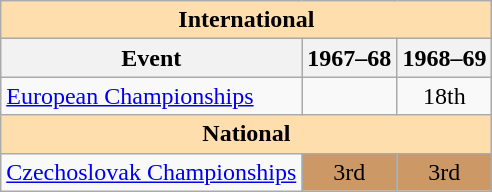<table class="wikitable" style="text-align:center">
<tr>
<th style="background-color: #ffdead; " colspan=3 align=center>International</th>
</tr>
<tr>
<th>Event</th>
<th>1967–68</th>
<th>1968–69</th>
</tr>
<tr>
<td align=left><a href='#'>European Championships</a></td>
<td></td>
<td>18th</td>
</tr>
<tr>
<th style="background-color: #ffdead; " colspan=3 align=center>National</th>
</tr>
<tr>
<td align=left><a href='#'>Czechoslovak Championships</a></td>
<td bgcolor=cc9966>3rd</td>
<td bgcolor=cc9966>3rd</td>
</tr>
</table>
